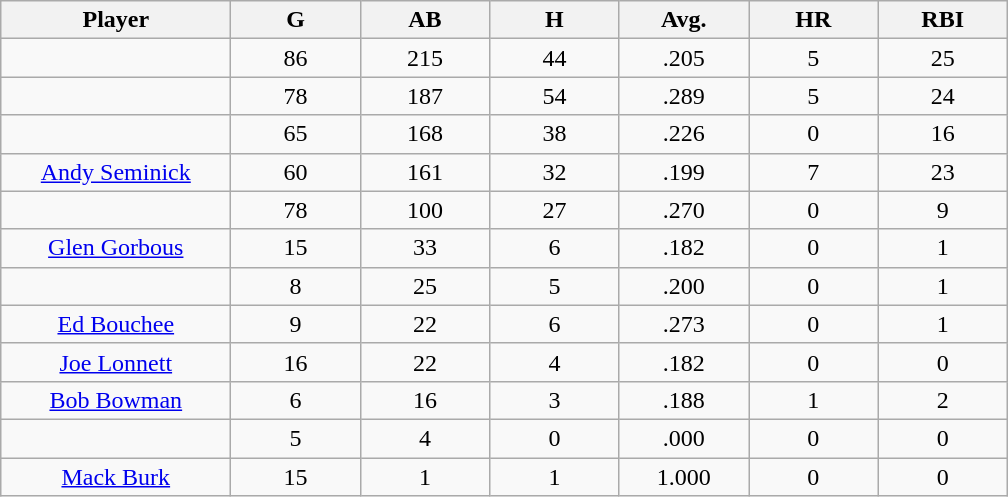<table class="wikitable sortable">
<tr>
<th bgcolor="#DDDDFF" width="16%">Player</th>
<th bgcolor="#DDDDFF" width="9%">G</th>
<th bgcolor="#DDDDFF" width="9%">AB</th>
<th bgcolor="#DDDDFF" width="9%">H</th>
<th bgcolor="#DDDDFF" width="9%">Avg.</th>
<th bgcolor="#DDDDFF" width="9%">HR</th>
<th bgcolor="#DDDDFF" width="9%">RBI</th>
</tr>
<tr align="center">
<td></td>
<td>86</td>
<td>215</td>
<td>44</td>
<td>.205</td>
<td>5</td>
<td>25</td>
</tr>
<tr align="center">
<td></td>
<td>78</td>
<td>187</td>
<td>54</td>
<td>.289</td>
<td>5</td>
<td>24</td>
</tr>
<tr align="center">
<td></td>
<td>65</td>
<td>168</td>
<td>38</td>
<td>.226</td>
<td>0</td>
<td>16</td>
</tr>
<tr align="center">
<td><a href='#'>Andy Seminick</a></td>
<td>60</td>
<td>161</td>
<td>32</td>
<td>.199</td>
<td>7</td>
<td>23</td>
</tr>
<tr align="center">
<td></td>
<td>78</td>
<td>100</td>
<td>27</td>
<td>.270</td>
<td>0</td>
<td>9</td>
</tr>
<tr align="center">
<td><a href='#'>Glen Gorbous</a></td>
<td>15</td>
<td>33</td>
<td>6</td>
<td>.182</td>
<td>0</td>
<td>1</td>
</tr>
<tr align="center">
<td></td>
<td>8</td>
<td>25</td>
<td>5</td>
<td>.200</td>
<td>0</td>
<td>1</td>
</tr>
<tr align="center">
<td><a href='#'>Ed Bouchee</a></td>
<td>9</td>
<td>22</td>
<td>6</td>
<td>.273</td>
<td>0</td>
<td>1</td>
</tr>
<tr align="center">
<td><a href='#'>Joe Lonnett</a></td>
<td>16</td>
<td>22</td>
<td>4</td>
<td>.182</td>
<td>0</td>
<td>0</td>
</tr>
<tr align="center">
<td><a href='#'>Bob Bowman</a></td>
<td>6</td>
<td>16</td>
<td>3</td>
<td>.188</td>
<td>1</td>
<td>2</td>
</tr>
<tr align="center">
<td></td>
<td>5</td>
<td>4</td>
<td>0</td>
<td>.000</td>
<td>0</td>
<td>0</td>
</tr>
<tr align="center">
<td><a href='#'>Mack Burk</a></td>
<td>15</td>
<td>1</td>
<td>1</td>
<td>1.000</td>
<td>0</td>
<td>0</td>
</tr>
</table>
